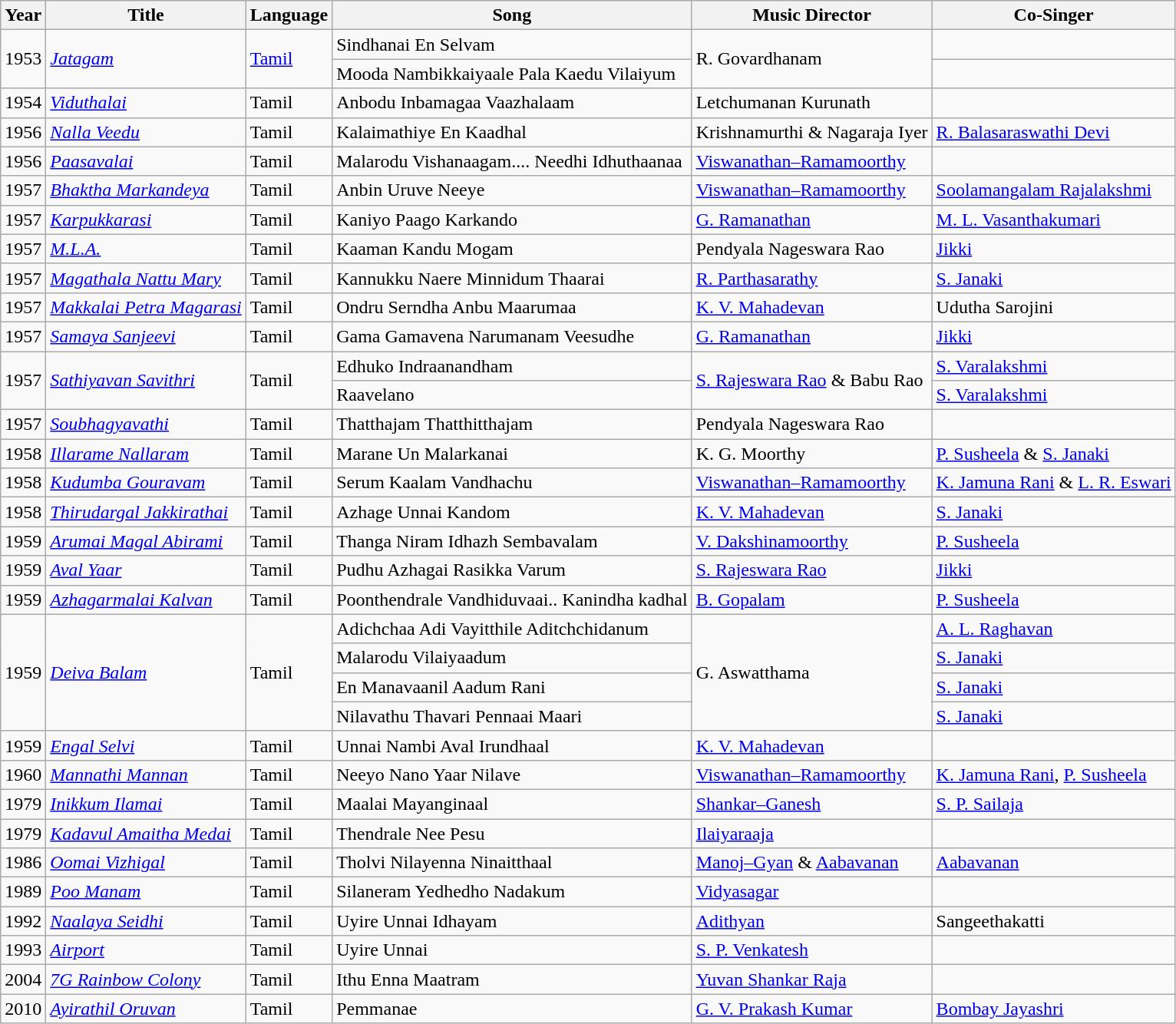<table class="wikitable sortable">
<tr>
<th>Year</th>
<th>Title</th>
<th>Language</th>
<th>Song</th>
<th>Music Director</th>
<th>Co-Singer</th>
</tr>
<tr>
<td rowspan=2>1953</td>
<td rowspan=2><em><a href='#'>Jatagam</a></em></td>
<td rowspan=2><a href='#'>Tamil</a></td>
<td>Sindhanai En Selvam</td>
<td rowspan=2>R. Govardhanam</td>
<td></td>
</tr>
<tr>
<td>Mooda Nambikkaiyaale Pala Kaedu Vilaiyum</td>
<td></td>
</tr>
<tr>
<td>1954</td>
<td><em><a href='#'>Viduthalai</a></em></td>
<td>Tamil</td>
<td>Anbodu Inbamagaa Vaazhalaam</td>
<td>Letchumanan Kurunath</td>
<td></td>
</tr>
<tr>
<td>1956</td>
<td><em><a href='#'>Nalla Veedu</a></em></td>
<td>Tamil</td>
<td>Kalaimathiye En Kaadhal</td>
<td>Krishnamurthi & Nagaraja Iyer</td>
<td><a href='#'>R. Balasaraswathi Devi</a></td>
</tr>
<tr>
<td>1956</td>
<td><em><a href='#'>Paasavalai</a></em></td>
<td>Tamil</td>
<td>Malarodu Vishanaagam.... Needhi Idhuthaanaa</td>
<td><a href='#'>Viswanathan–Ramamoorthy</a></td>
<td></td>
</tr>
<tr>
<td>1957</td>
<td><em><a href='#'>Bhaktha Markandeya</a></em></td>
<td>Tamil</td>
<td>Anbin Uruve Neeye</td>
<td><a href='#'>Viswanathan–Ramamoorthy</a></td>
<td><a href='#'>Soolamangalam Rajalakshmi</a></td>
</tr>
<tr>
<td>1957</td>
<td><em><a href='#'>Karpukkarasi</a></em></td>
<td>Tamil</td>
<td>Kaniyo Paago Karkando</td>
<td><a href='#'>G. Ramanathan</a></td>
<td><a href='#'>M. L. Vasanthakumari</a></td>
</tr>
<tr>
<td>1957</td>
<td><em><a href='#'>M.L.A.</a></em></td>
<td>Tamil</td>
<td>Kaaman Kandu Mogam</td>
<td>Pendyala Nageswara Rao</td>
<td><a href='#'>Jikki</a></td>
</tr>
<tr>
<td>1957</td>
<td><em><a href='#'>Magathala Nattu Mary</a></em></td>
<td>Tamil</td>
<td>Kannukku Naere Minnidum Thaarai</td>
<td><a href='#'>R. Parthasarathy</a></td>
<td><a href='#'>S. Janaki</a></td>
</tr>
<tr>
<td>1957</td>
<td><em><a href='#'>Makkalai Petra Magarasi</a></em></td>
<td>Tamil</td>
<td>Ondru Serndha Anbu Maarumaa</td>
<td><a href='#'>K. V. Mahadevan</a></td>
<td>Udutha Sarojini</td>
</tr>
<tr>
<td>1957</td>
<td><em><a href='#'>Samaya Sanjeevi</a></em></td>
<td>Tamil</td>
<td>Gama Gamavena Narumanam Veesudhe</td>
<td><a href='#'>G. Ramanathan</a></td>
<td><a href='#'>Jikki</a></td>
</tr>
<tr>
<td rowspan=2>1957</td>
<td rowspan=2><em><a href='#'>Sathiyavan Savithri</a></em></td>
<td rowspan=2>Tamil</td>
<td>Edhuko Indraanandham</td>
<td rowspan=2><a href='#'>S. Rajeswara Rao</a> & Babu Rao</td>
<td><a href='#'>S. Varalakshmi</a></td>
</tr>
<tr>
<td>Raavelano</td>
<td><a href='#'>S. Varalakshmi</a></td>
</tr>
<tr>
<td>1957</td>
<td><em><a href='#'>Soubhagyavathi</a></em></td>
<td>Tamil</td>
<td>Thatthajam Thatthitthajam</td>
<td>Pendyala Nageswara Rao</td>
<td></td>
</tr>
<tr>
<td>1958</td>
<td><em><a href='#'>Illarame Nallaram</a></em></td>
<td>Tamil</td>
<td>Marane Un Malarkanai</td>
<td>K. G. Moorthy</td>
<td><a href='#'>P. Susheela</a> & <a href='#'>S. Janaki</a></td>
</tr>
<tr>
<td>1958</td>
<td><em><a href='#'>Kudumba Gouravam</a></em></td>
<td>Tamil</td>
<td>Serum Kaalam Vandhachu</td>
<td><a href='#'>Viswanathan–Ramamoorthy</a></td>
<td><a href='#'>K. Jamuna Rani</a> & <a href='#'>L. R. Eswari</a></td>
</tr>
<tr>
<td>1958</td>
<td><em><a href='#'>Thirudargal Jakkirathai</a></em></td>
<td>Tamil</td>
<td>Azhage Unnai Kandom</td>
<td><a href='#'>K. V. Mahadevan</a></td>
<td><a href='#'>S. Janaki</a></td>
</tr>
<tr>
<td>1959</td>
<td><em><a href='#'>Arumai Magal Abirami</a></em></td>
<td>Tamil</td>
<td>Thanga Niram Idhazh Sembavalam</td>
<td><a href='#'>V. Dakshinamoorthy</a></td>
<td><a href='#'>P. Susheela</a></td>
</tr>
<tr>
<td>1959</td>
<td><em><a href='#'>Aval Yaar</a></em></td>
<td>Tamil</td>
<td>Pudhu Azhagai Rasikka Varum</td>
<td><a href='#'>S. Rajeswara Rao</a></td>
<td><a href='#'>Jikki</a></td>
</tr>
<tr>
<td>1959</td>
<td><em><a href='#'>Azhagarmalai Kalvan</a></em></td>
<td>Tamil</td>
<td>Poonthendrale Vandhiduvaai.. Kanindha kadhal</td>
<td><a href='#'>B. Gopalam</a></td>
<td><a href='#'>P. Susheela</a></td>
</tr>
<tr>
<td rowspan=4>1959</td>
<td rowspan=4><em><a href='#'>Deiva Balam</a></em></td>
<td rowspan=4>Tamil</td>
<td>Adichchaa Adi Vayitthile Aditchchidanum</td>
<td rowspan=4>G. Aswatthama</td>
<td><a href='#'>A. L. Raghavan</a></td>
</tr>
<tr>
<td>Malarodu Vilaiyaadum</td>
<td><a href='#'>S. Janaki</a></td>
</tr>
<tr>
<td>En Manavaanil Aadum Rani</td>
<td><a href='#'>S. Janaki</a></td>
</tr>
<tr>
<td>Nilavathu Thavari Pennaai Maari</td>
<td><a href='#'>S. Janaki</a></td>
</tr>
<tr>
<td>1959</td>
<td><em><a href='#'>Engal Selvi</a></em></td>
<td>Tamil</td>
<td>Unnai Nambi Aval Irundhaal</td>
<td><a href='#'>K. V. Mahadevan</a></td>
<td></td>
</tr>
<tr>
<td>1960</td>
<td><em><a href='#'>Mannathi Mannan</a></em></td>
<td>Tamil</td>
<td>Neeyo Nano Yaar Nilave</td>
<td><a href='#'>Viswanathan–Ramamoorthy</a></td>
<td><a href='#'>K. Jamuna Rani</a>, <a href='#'>P. Susheela</a></td>
</tr>
<tr>
<td>1979</td>
<td><em><a href='#'>Inikkum Ilamai</a></em></td>
<td>Tamil</td>
<td>Maalai Mayanginaal</td>
<td><a href='#'>Shankar–Ganesh</a></td>
<td><a href='#'>S. P. Sailaja</a></td>
</tr>
<tr>
<td>1979</td>
<td><em><a href='#'>Kadavul Amaitha Medai</a></em></td>
<td>Tamil</td>
<td>Thendrale Nee Pesu</td>
<td><a href='#'>Ilaiyaraaja</a></td>
<td></td>
</tr>
<tr>
<td>1986</td>
<td><em><a href='#'>Oomai Vizhigal</a></em></td>
<td>Tamil</td>
<td>Tholvi Nilayenna Ninaitthaal</td>
<td><a href='#'>Manoj–Gyan</a> & <a href='#'>Aabavanan</a></td>
<td><a href='#'>Aabavanan</a></td>
</tr>
<tr>
<td>1989</td>
<td><em><a href='#'>Poo Manam</a></em></td>
<td>Tamil</td>
<td>Silaneram Yedhedho Nadakum</td>
<td><a href='#'>Vidyasagar</a></td>
<td></td>
</tr>
<tr>
<td>1992</td>
<td><em><a href='#'>Naalaya Seidhi</a></em></td>
<td>Tamil</td>
<td>Uyire Unnai Idhayam</td>
<td><a href='#'>Adithyan</a></td>
<td>Sangeethakatti</td>
</tr>
<tr>
<td>1993</td>
<td><em><a href='#'>Airport</a></em></td>
<td>Tamil</td>
<td>Uyire Unnai</td>
<td><a href='#'>S. P. Venkatesh</a></td>
<td></td>
</tr>
<tr>
<td>2004</td>
<td><em><a href='#'>7G Rainbow Colony</a></em></td>
<td>Tamil</td>
<td>Ithu Enna Maatram</td>
<td><a href='#'>Yuvan Shankar Raja</a></td>
<td></td>
</tr>
<tr>
<td>2010</td>
<td><em><a href='#'>Ayirathil Oruvan</a></em></td>
<td>Tamil</td>
<td>Pemmanae</td>
<td><a href='#'>G. V. Prakash Kumar</a></td>
<td><a href='#'>Bombay Jayashri</a></td>
</tr>
</table>
